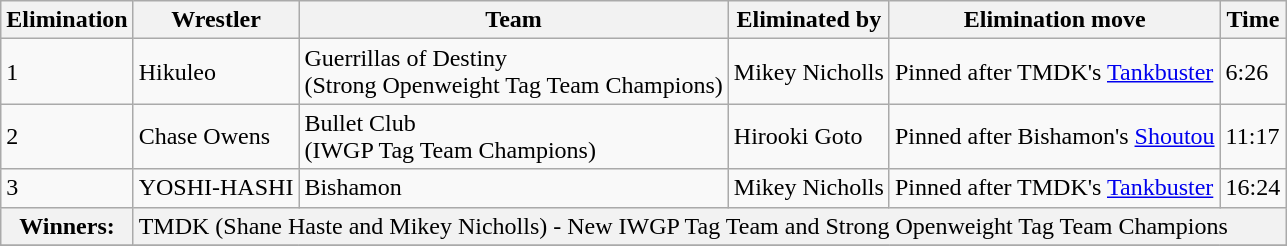<table class="wikitable" border="1">
<tr>
<th>Elimination</th>
<th>Wrestler</th>
<th>Team</th>
<th>Eliminated by</th>
<th>Elimination move</th>
<th>Time</th>
</tr>
<tr>
<td>1</td>
<td>Hikuleo</td>
<td>Guerrillas of Destiny<br>(Strong Openweight Tag Team Champions)</td>
<td>Mikey Nicholls</td>
<td>Pinned after TMDK's <a href='#'>Tankbuster</a></td>
<td>6:26</td>
</tr>
<tr>
<td>2</td>
<td>Chase Owens</td>
<td>Bullet Club<br>(IWGP Tag Team Champions)</td>
<td>Hirooki Goto</td>
<td>Pinned after Bishamon's <a href='#'>Shoutou</a></td>
<td>11:17</td>
</tr>
<tr>
<td>3</td>
<td>YOSHI-HASHI</td>
<td>Bishamon</td>
<td>Mikey Nicholls</td>
<td>Pinned after TMDK's <a href='#'>Tankbuster</a></td>
<td>16:24</td>
</tr>
<tr>
<th>Winners:</th>
<td colspan="5" bgcolor="#f2f2f2">TMDK (Shane Haste and Mikey Nicholls) - New IWGP Tag Team and Strong Openweight Tag Team Champions</td>
</tr>
<tr>
</tr>
</table>
